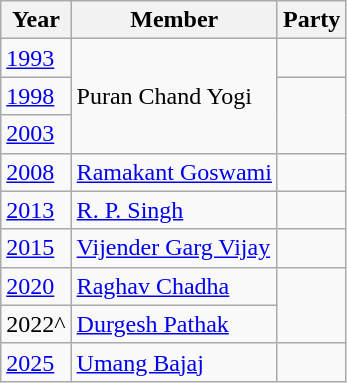<table class="wikitable">
<tr>
<th>Year</th>
<th>Member</th>
<th colspan=2>Party</th>
</tr>
<tr>
<td><a href='#'>1993</a></td>
<td rowspan="3">Puran Chand Yogi</td>
<td></td>
</tr>
<tr>
<td><a href='#'>1998</a></td>
</tr>
<tr>
<td><a href='#'>2003</a></td>
</tr>
<tr>
<td><a href='#'>2008</a></td>
<td><a href='#'>Ramakant Goswami</a></td>
<td></td>
</tr>
<tr>
<td><a href='#'>2013</a></td>
<td><a href='#'>R. P. Singh</a></td>
<td></td>
</tr>
<tr>
<td><a href='#'>2015</a></td>
<td><a href='#'>Vijender Garg Vijay</a></td>
<td></td>
</tr>
<tr>
<td><a href='#'>2020</a></td>
<td><a href='#'>Raghav Chadha</a></td>
</tr>
<tr>
<td>2022^</td>
<td><a href='#'>Durgesh Pathak</a></td>
</tr>
<tr>
<td><a href='#'>2025</a></td>
<td><a href='#'>Umang Bajaj</a></td>
<td></td>
</tr>
</table>
